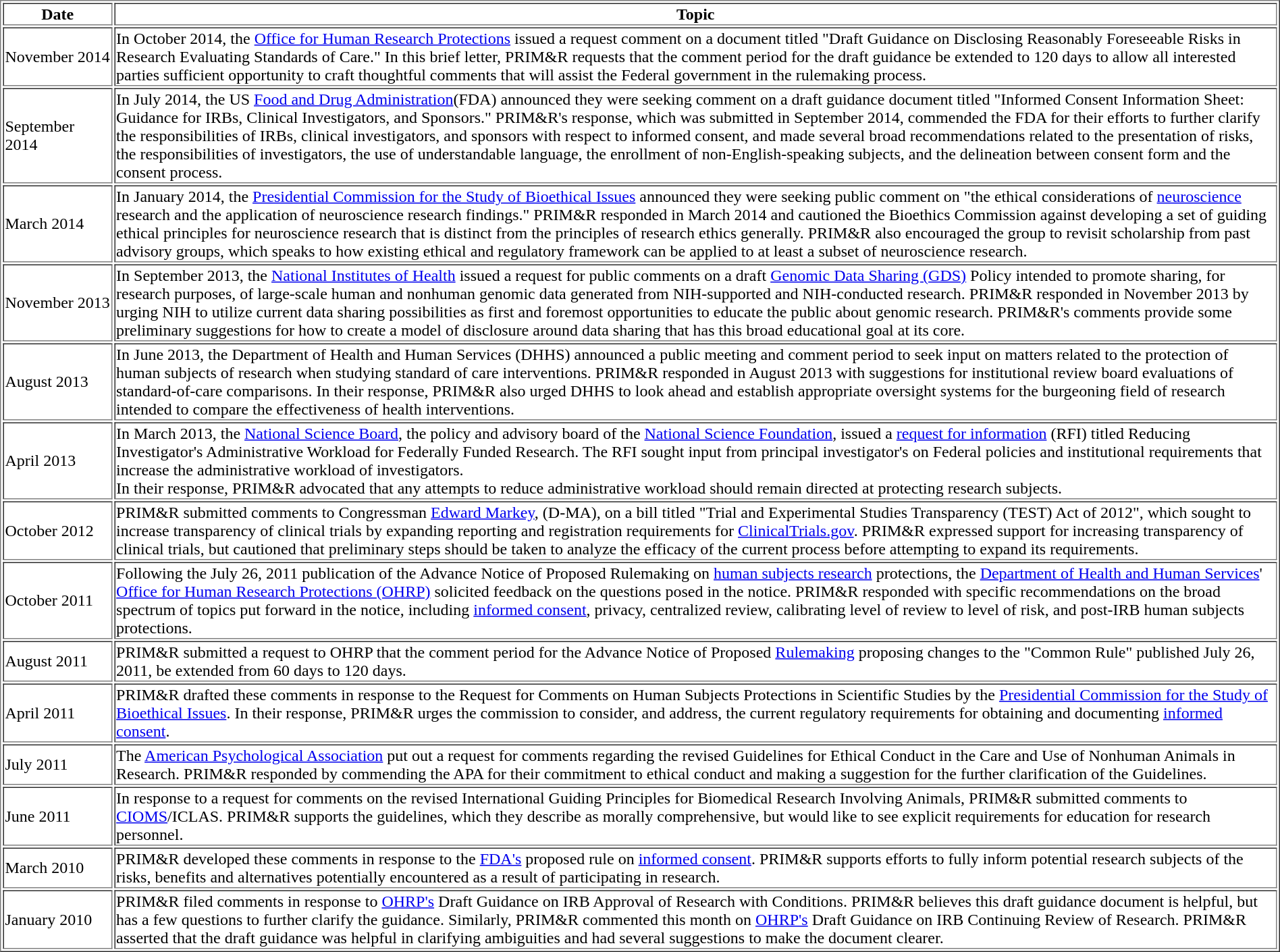<table "class=wikitable sortable" border="1">
<tr>
<th scope="col">Date</th>
<th scope="col">Topic</th>
</tr>
<tr>
<td style=white-space:nowrap>November 2014</td>
<td>In October 2014, the <a href='#'>Office for Human Research Protections</a> issued a request comment on a document titled "Draft Guidance on Disclosing Reasonably Foreseeable Risks in Research Evaluating Standards of Care." In this brief letter, PRIM&R requests that the comment period for the draft guidance be extended to 120 days to allow all interested parties sufficient opportunity to craft thoughtful comments that will assist the Federal government in the rulemaking process.</td>
</tr>
<tr>
<td>September 2014</td>
<td>In July 2014, the US <a href='#'>Food and Drug Administration</a>(FDA) announced they were seeking comment on a draft guidance document titled "Informed Consent Information Sheet: Guidance for IRBs, Clinical Investigators, and Sponsors." PRIM&R's response, which was submitted in September 2014, commended the FDA for their efforts to further clarify the responsibilities of IRBs, clinical investigators, and sponsors with respect to informed consent, and made several broad recommendations related to the presentation of risks, the responsibilities of investigators, the use of understandable language, the enrollment of non-English-speaking subjects, and the delineation between consent form and the consent process.</td>
</tr>
<tr>
<td>March 2014</td>
<td>In January 2014, the <a href='#'>Presidential Commission for the Study of Bioethical Issues</a> announced they were seeking public comment on "the ethical considerations of <a href='#'>neuroscience</a> research and the application of neuroscience research findings." PRIM&R responded in March 2014 and cautioned the Bioethics Commission against developing a set of guiding ethical principles for neuroscience research that is distinct from the principles of research ethics generally. PRIM&R also encouraged the group to revisit scholarship from past advisory groups, which speaks to how existing ethical and regulatory framework can be applied to at least a subset of neuroscience research.</td>
</tr>
<tr>
<td>November 2013</td>
<td>In September 2013, the <a href='#'>National Institutes of Health</a> issued a request for public comments on a draft <a href='#'>Genomic Data Sharing (GDS)</a> Policy intended to promote sharing, for research purposes, of large-scale human and nonhuman genomic data generated from NIH-supported and NIH-conducted research. PRIM&R responded in November 2013 by urging NIH to utilize current data sharing possibilities as first and foremost opportunities to educate the public about genomic research. PRIM&R's comments provide some preliminary suggestions for how to create a model of disclosure around data sharing that has this broad educational goal at its core.</td>
</tr>
<tr>
<td>August 2013</td>
<td>In June 2013, the Department of Health and Human Services (DHHS) announced a public meeting and comment period to seek input on matters related to the protection of human subjects of research when studying standard of care interventions. PRIM&R responded in August 2013 with suggestions for institutional review board evaluations of standard-of-care comparisons. In their response, PRIM&R also urged DHHS to look ahead and establish appropriate oversight systems for the burgeoning field of research intended to compare the effectiveness of health interventions.</td>
</tr>
<tr>
<td>April 2013</td>
<td>In March 2013, the <a href='#'>National Science Board</a>, the policy and advisory board of the <a href='#'>National Science Foundation</a>, issued a <a href='#'>request for information</a> (RFI) titled Reducing Investigator's Administrative Workload for Federally Funded Research. The RFI sought input from principal investigator's on Federal policies and institutional requirements that increase the administrative workload of investigators.<br>In their response, PRIM&R advocated that any attempts to reduce administrative workload should remain directed at protecting research subjects.</td>
</tr>
<tr>
<td>October 2012</td>
<td>PRIM&R submitted comments to Congressman <a href='#'>Edward Markey</a>, (D-MA), on a bill titled "Trial and Experimental Studies Transparency (TEST) Act of 2012", which sought to increase transparency of clinical trials by expanding reporting and registration requirements for <a href='#'>ClinicalTrials.gov</a>. PRIM&R expressed support for increasing transparency of clinical trials, but cautioned that preliminary steps should be taken to analyze the efficacy of the current process before attempting to expand its requirements.</td>
</tr>
<tr>
<td>October 2011</td>
<td>Following the July 26, 2011 publication of the Advance Notice of Proposed Rulemaking on <a href='#'>human subjects research</a> protections, the <a href='#'>Department of Health and Human Services</a>' <a href='#'>Office for Human Research Protections (OHRP)</a> solicited feedback on the questions posed in the notice. PRIM&R responded with specific recommendations on the broad spectrum of topics put forward in the notice, including <a href='#'>informed consent</a>, privacy, centralized review, calibrating level of review to level of risk, and post-IRB human subjects protections.</td>
</tr>
<tr>
<td>August 2011</td>
<td>PRIM&R submitted a request to OHRP that the comment period for the Advance Notice of Proposed <a href='#'>Rulemaking</a> proposing changes to the "Common Rule" published July 26, 2011, be extended from 60 days to 120 days.</td>
</tr>
<tr>
<td>April 2011</td>
<td>PRIM&R drafted these comments in response to the Request for Comments on Human Subjects Protections in Scientific Studies by the <a href='#'>Presidential Commission for the Study of Bioethical Issues</a>. In their response, PRIM&R urges the commission to consider, and address, the current regulatory requirements for obtaining and documenting <a href='#'>informed consent</a>.</td>
</tr>
<tr>
<td>July 2011</td>
<td>The <a href='#'>American Psychological Association</a> put out a request for comments regarding the revised Guidelines for Ethical Conduct in the Care and Use of Nonhuman Animals in Research. PRIM&R responded by commending the APA for their commitment to ethical conduct and making a suggestion for the further clarification of the Guidelines.</td>
</tr>
<tr>
<td>June 2011</td>
<td>In response to a request for comments on the revised International Guiding Principles for Biomedical Research Involving Animals, PRIM&R submitted comments to <a href='#'>CIOMS</a>/ICLAS. PRIM&R supports the guidelines, which they describe as morally comprehensive, but would like to see explicit requirements for education for research personnel.</td>
</tr>
<tr>
<td>March 2010</td>
<td>PRIM&R developed these comments in response to the <a href='#'>FDA's</a> proposed rule on <a href='#'>informed consent</a>. PRIM&R supports efforts to fully inform potential research subjects of the risks, benefits and alternatives potentially encountered as a result of participating in research.</td>
</tr>
<tr>
<td>January 2010</td>
<td>PRIM&R filed comments in response to <a href='#'>OHRP's</a> Draft Guidance on IRB Approval of Research with Conditions. PRIM&R believes this draft guidance document is helpful, but has a few questions to further clarify the guidance. Similarly, PRIM&R commented this month on <a href='#'>OHRP's</a> Draft Guidance on IRB Continuing Review of Research. PRIM&R asserted that the draft guidance was helpful in clarifying ambiguities and had several suggestions to make the document clearer.</td>
</tr>
</table>
